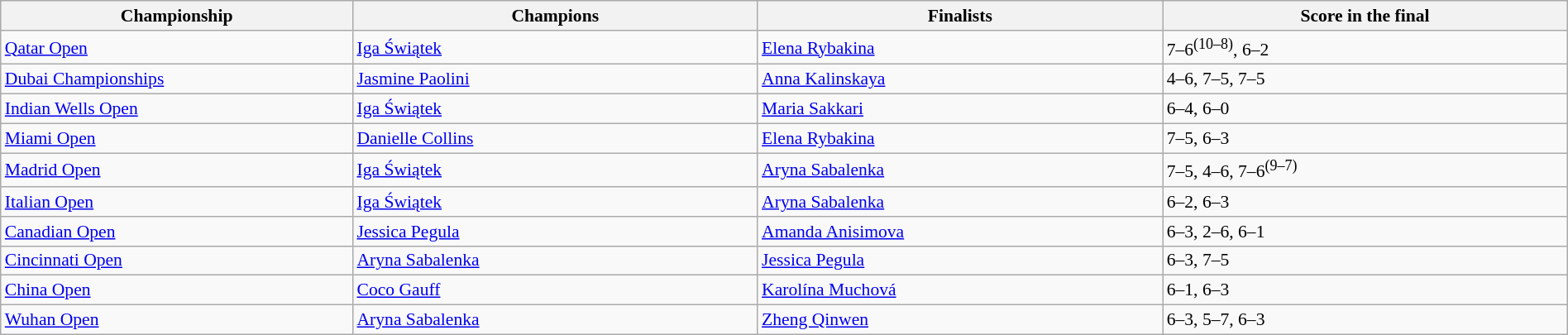<table class="wikitable" style="font-size:90%;" width="100%">
<tr>
<th style="width: 20%;">Championship</th>
<th style="width: 23%;">Champions</th>
<th style="width: 23%;">Finalists</th>
<th style="width: 23%;">Score in the final</th>
</tr>
<tr>
<td><a href='#'>Qatar Open</a></td>
<td> <a href='#'>Iga Świątek</a></td>
<td> <a href='#'>Elena Rybakina</a></td>
<td>7–6<sup>(10–8)</sup>, 6–2</td>
</tr>
<tr>
<td><a href='#'>Dubai Championships</a></td>
<td> <a href='#'>Jasmine Paolini</a></td>
<td> <a href='#'>Anna Kalinskaya</a></td>
<td>4–6, 7–5, 7–5</td>
</tr>
<tr>
<td><a href='#'>Indian Wells Open</a></td>
<td> <a href='#'>Iga Świątek</a></td>
<td> <a href='#'>Maria Sakkari</a></td>
<td>6–4, 6–0</td>
</tr>
<tr>
<td><a href='#'>Miami Open</a></td>
<td> <a href='#'>Danielle Collins</a></td>
<td> <a href='#'>Elena Rybakina</a></td>
<td>7–5, 6–3</td>
</tr>
<tr>
<td><a href='#'>Madrid Open</a></td>
<td> <a href='#'>Iga Świątek</a></td>
<td> <a href='#'>Aryna Sabalenka</a></td>
<td>7–5, 4–6, 7–6<sup>(9–7)</sup></td>
</tr>
<tr>
<td><a href='#'>Italian Open</a></td>
<td> <a href='#'>Iga Świątek</a></td>
<td> <a href='#'>Aryna Sabalenka</a></td>
<td>6–2, 6–3</td>
</tr>
<tr>
<td><a href='#'>Canadian Open</a></td>
<td> <a href='#'>Jessica Pegula</a></td>
<td> <a href='#'>Amanda Anisimova</a></td>
<td>6–3, 2–6, 6–1</td>
</tr>
<tr>
<td><a href='#'>Cincinnati Open</a></td>
<td> <a href='#'>Aryna Sabalenka</a></td>
<td> <a href='#'>Jessica Pegula</a></td>
<td>6–3, 7–5</td>
</tr>
<tr>
<td><a href='#'>China Open</a></td>
<td> <a href='#'>Coco Gauff</a></td>
<td> <a href='#'>Karolína Muchová</a></td>
<td>6–1, 6–3</td>
</tr>
<tr>
<td><a href='#'>Wuhan Open</a></td>
<td> <a href='#'>Aryna Sabalenka</a></td>
<td> <a href='#'>Zheng Qinwen</a></td>
<td>6–3, 5–7, 6–3</td>
</tr>
</table>
